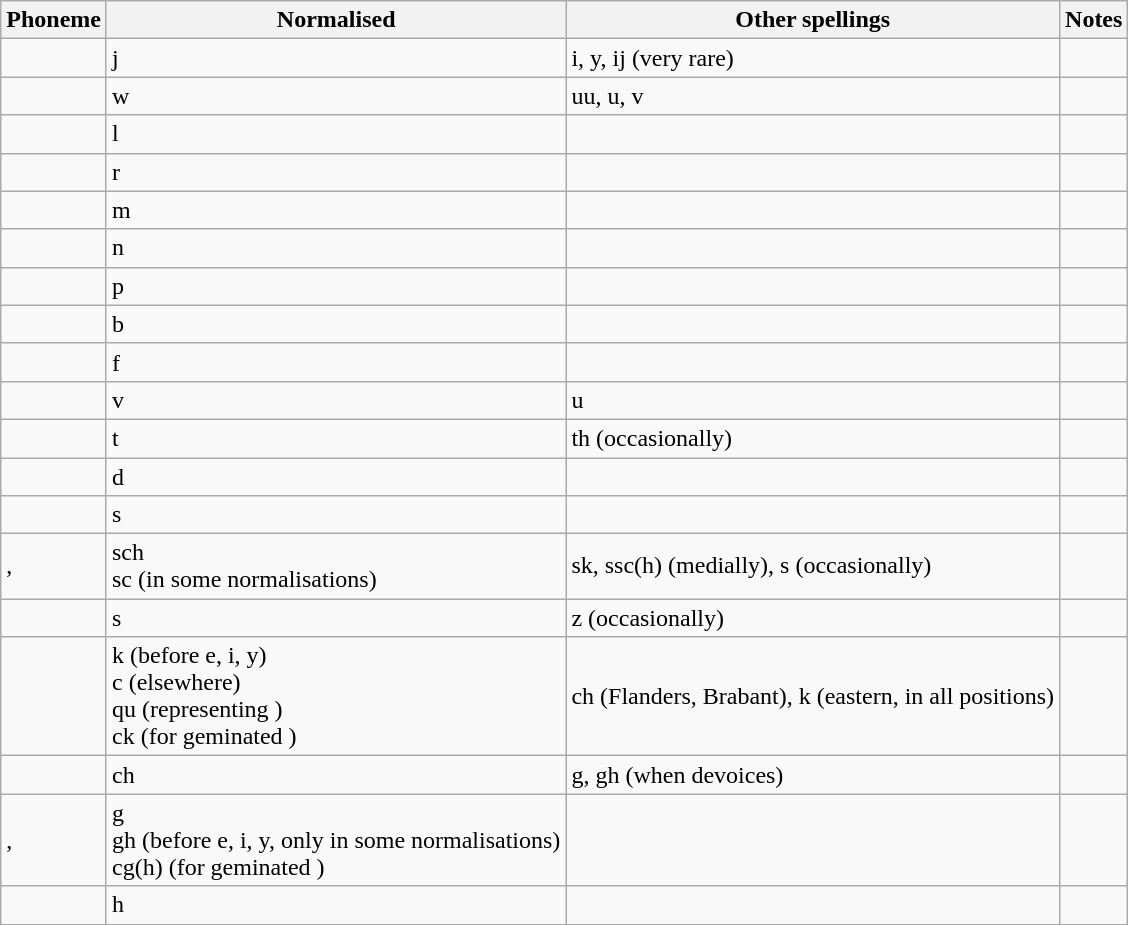<table class="wikitable">
<tr>
<th>Phoneme</th>
<th>Normalised</th>
<th>Other spellings</th>
<th>Notes</th>
</tr>
<tr>
<td></td>
<td>j</td>
<td>i, y, ij (very rare)</td>
<td></td>
</tr>
<tr>
<td></td>
<td>w</td>
<td>uu, u, v</td>
<td></td>
</tr>
<tr>
<td></td>
<td>l</td>
<td></td>
<td></td>
</tr>
<tr>
<td></td>
<td>r</td>
<td></td>
<td></td>
</tr>
<tr>
<td></td>
<td>m</td>
<td></td>
<td></td>
</tr>
<tr>
<td></td>
<td>n</td>
<td></td>
<td></td>
</tr>
<tr>
<td></td>
<td>p</td>
<td></td>
<td></td>
</tr>
<tr>
<td></td>
<td>b</td>
<td></td>
<td></td>
</tr>
<tr>
<td></td>
<td>f</td>
<td></td>
<td></td>
</tr>
<tr>
<td></td>
<td>v</td>
<td>u</td>
<td></td>
</tr>
<tr>
<td></td>
<td>t</td>
<td>th (occasionally)</td>
<td></td>
</tr>
<tr>
<td></td>
<td>d</td>
<td></td>
<td></td>
</tr>
<tr>
<td></td>
<td>s</td>
<td></td>
<td></td>
</tr>
<tr>
<td>, </td>
<td>sch<br>sc (in some normalisations)</td>
<td>sk, ssc(h) (medially), s (occasionally)</td>
<td></td>
</tr>
<tr>
<td></td>
<td>s</td>
<td>z (occasionally)</td>
<td></td>
</tr>
<tr>
<td></td>
<td>k (before e, i, y)<br>c (elsewhere)<br>qu (representing )<br>ck (for geminated )</td>
<td>ch (Flanders, Brabant), k (eastern, in all positions)</td>
<td></td>
</tr>
<tr>
<td></td>
<td>ch</td>
<td>g, gh (when  devoices)</td>
<td></td>
</tr>
<tr>
<td>, </td>
<td>g<br>gh (before e, i, y, only in some normalisations)<br>cg(h) (for geminated )</td>
<td></td>
<td></td>
</tr>
<tr>
<td></td>
<td>h</td>
<td></td>
</tr>
</table>
